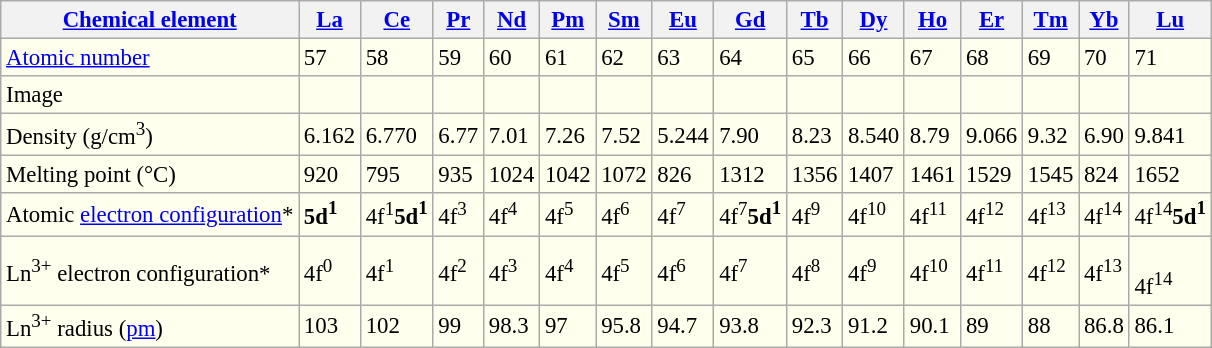<table class="wikitable" style="background:#ffe; font-size:95%;">
<tr>
<th><a href='#'>Chemical element</a></th>
<th><a href='#'>La</a></th>
<th><a href='#'>Ce</a></th>
<th><a href='#'>Pr</a></th>
<th><a href='#'>Nd</a></th>
<th><a href='#'>Pm</a></th>
<th><a href='#'>Sm</a></th>
<th><a href='#'>Eu</a></th>
<th><a href='#'>Gd</a></th>
<th><a href='#'>Tb</a></th>
<th><a href='#'>Dy</a></th>
<th><a href='#'>Ho</a></th>
<th><a href='#'>Er</a></th>
<th><a href='#'>Tm</a></th>
<th><a href='#'>Yb</a></th>
<th><a href='#'>Lu</a></th>
</tr>
<tr>
<td><a href='#'>Atomic number</a></td>
<td>57</td>
<td>58</td>
<td>59</td>
<td>60</td>
<td>61</td>
<td>62</td>
<td>63</td>
<td>64</td>
<td>65</td>
<td>66</td>
<td>67</td>
<td>68</td>
<td>69</td>
<td>70</td>
<td>71</td>
</tr>
<tr>
<td>Image</td>
<td></td>
<td></td>
<td></td>
<td></td>
<td></td>
<td></td>
<td></td>
<td></td>
<td></td>
<td></td>
<td></td>
<td></td>
<td></td>
<td></td>
<td></td>
</tr>
<tr>
<td>Density (g/cm<sup>3</sup>)</td>
<td>6.162</td>
<td>6.770</td>
<td>6.77</td>
<td>7.01</td>
<td>7.26</td>
<td>7.52</td>
<td>5.244</td>
<td>7.90</td>
<td>8.23</td>
<td>8.540</td>
<td>8.79</td>
<td>9.066</td>
<td>9.32</td>
<td>6.90</td>
<td>9.841</td>
</tr>
<tr>
<td>Melting point (°C)</td>
<td>920</td>
<td>795</td>
<td>935</td>
<td>1024</td>
<td>1042</td>
<td>1072</td>
<td>826</td>
<td>1312</td>
<td>1356</td>
<td>1407</td>
<td>1461</td>
<td>1529</td>
<td>1545</td>
<td>824</td>
<td>1652</td>
</tr>
<tr>
<td>Atomic <a href='#'>electron configuration</a>*</td>
<td><strong>5d<sup>1</sup></strong></td>
<td>4f<sup>1</sup><strong>5d<sup>1</sup></strong></td>
<td>4f<sup>3</sup></td>
<td>4f<sup>4</sup></td>
<td>4f<sup>5</sup></td>
<td>4f<sup>6</sup></td>
<td>4f<sup>7</sup></td>
<td>4f<sup>7</sup><strong>5d<sup>1</sup></strong></td>
<td>4f<sup>9</sup></td>
<td>4f<sup>10</sup></td>
<td>4f<sup>11</sup></td>
<td>4f<sup>12</sup></td>
<td>4f<sup>13</sup></td>
<td>4f<sup>14</sup></td>
<td>4f<sup>14</sup><strong>5d<sup>1</sup></strong></td>
</tr>
<tr>
<td>Ln<sup>3+</sup> electron configuration*</td>
<td>4f<sup>0</sup></td>
<td>4f<sup>1</sup></td>
<td>4f<sup>2</sup></td>
<td>4f<sup>3</sup></td>
<td>4f<sup>4</sup></td>
<td>4f<sup>5</sup></td>
<td>4f<sup>6</sup></td>
<td>4f<sup>7</sup></td>
<td>4f<sup>8</sup></td>
<td>4f<sup>9</sup></td>
<td>4f<sup>10</sup></td>
<td>4f<sup>11</sup></td>
<td>4f<sup>12</sup></td>
<td>4f<sup>13</sup></td>
<td><br>4f<sup>14</sup></td>
</tr>
<tr>
<td>Ln<sup>3+</sup> radius (<a href='#'>pm</a>)</td>
<td>103</td>
<td>102</td>
<td>99</td>
<td>98.3</td>
<td>97</td>
<td>95.8</td>
<td>94.7</td>
<td>93.8</td>
<td>92.3</td>
<td>91.2</td>
<td>90.1</td>
<td>89</td>
<td>88</td>
<td>86.8</td>
<td>86.1</td>
</tr>
</table>
